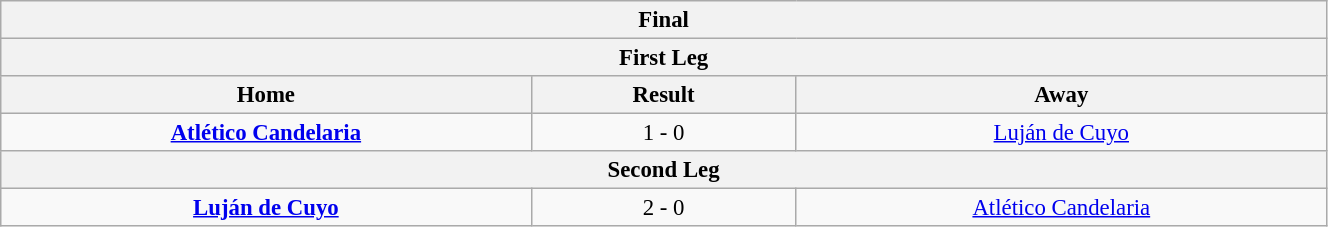<table align=center class="wikitable collapsible collapsed" style="font-size:95%; text-align: center; width: 70%;">
<tr>
<th colspan=100% style="with: 100%;" align=center>Final</th>
</tr>
<tr>
<th colspan=100% style="with: 75%;" align=center>First Leg</th>
</tr>
<tr>
<th width=30%>Home</th>
<th width=15%>Result</th>
<th width=30%>Away</th>
</tr>
<tr align=center>
<td><strong><a href='#'>Atlético Candelaria</a></strong></td>
<td>1 - 0</td>
<td><a href='#'>Luján de Cuyo</a></td>
</tr>
<tr>
<th colspan=100% style="with: 75%;" align=center>Second Leg</th>
</tr>
<tr align=center>
<td><strong><a href='#'>Luján de Cuyo</a></strong></td>
<td>2 - 0</td>
<td><a href='#'>Atlético Candelaria</a></td>
</tr>
</table>
